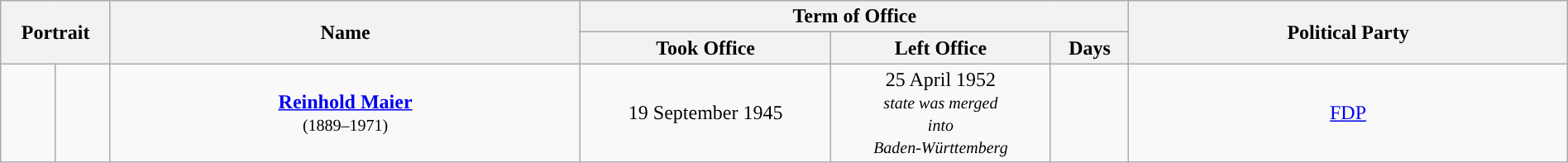<table class="wikitable" style="text-align:center; width:100%; border:1px #AAAAFF solid">
<tr>
<th width=80px rowspan=2 colspan=2>Portrait</th>
<th width=30% rowspan=2>Name<br></th>
<th width=35% colspan=3>Term of Office</th>
<th width=28% rowspan=2>Political Party</th>
</tr>
<tr>
<th>Took Office</th>
<th>Left Office</th>
<th>Days</th>
</tr>
<tr>
<td style="background:"></td>
<td></td>
<td><strong><a href='#'>Reinhold Maier</a></strong><br><small>(1889–1971)</small></td>
<td>19 September 1945</td>
<td>25 April 1952<br><small><em>state was merged<br>into<br> Baden-Württemberg</em></small></td>
<td></td>
<td><a href='#'>FDP</a></td>
</tr>
</table>
